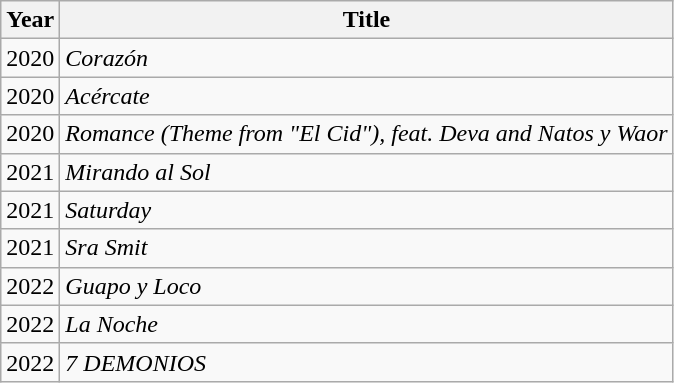<table class="wikitable">
<tr>
<th>Year</th>
<th>Title</th>
</tr>
<tr>
<td>2020</td>
<td><em>Corazón</em></td>
</tr>
<tr>
<td>2020</td>
<td><em>Acércate</em></td>
</tr>
<tr>
<td>2020</td>
<td><em>Romance (Theme from "El Cid"), feat. Deva and Natos y Waor</em></td>
</tr>
<tr>
<td>2021</td>
<td><em>Mirando al Sol</em></td>
</tr>
<tr>
<td>2021</td>
<td><em>Saturday</em></td>
</tr>
<tr>
<td>2021</td>
<td><em>Sra Smit</em></td>
</tr>
<tr>
<td>2022</td>
<td><em>Guapo y Loco</em></td>
</tr>
<tr>
<td>2022</td>
<td><em>La Noche</em></td>
</tr>
<tr>
<td>2022</td>
<td><em>7 DEMONIOS</em></td>
</tr>
</table>
